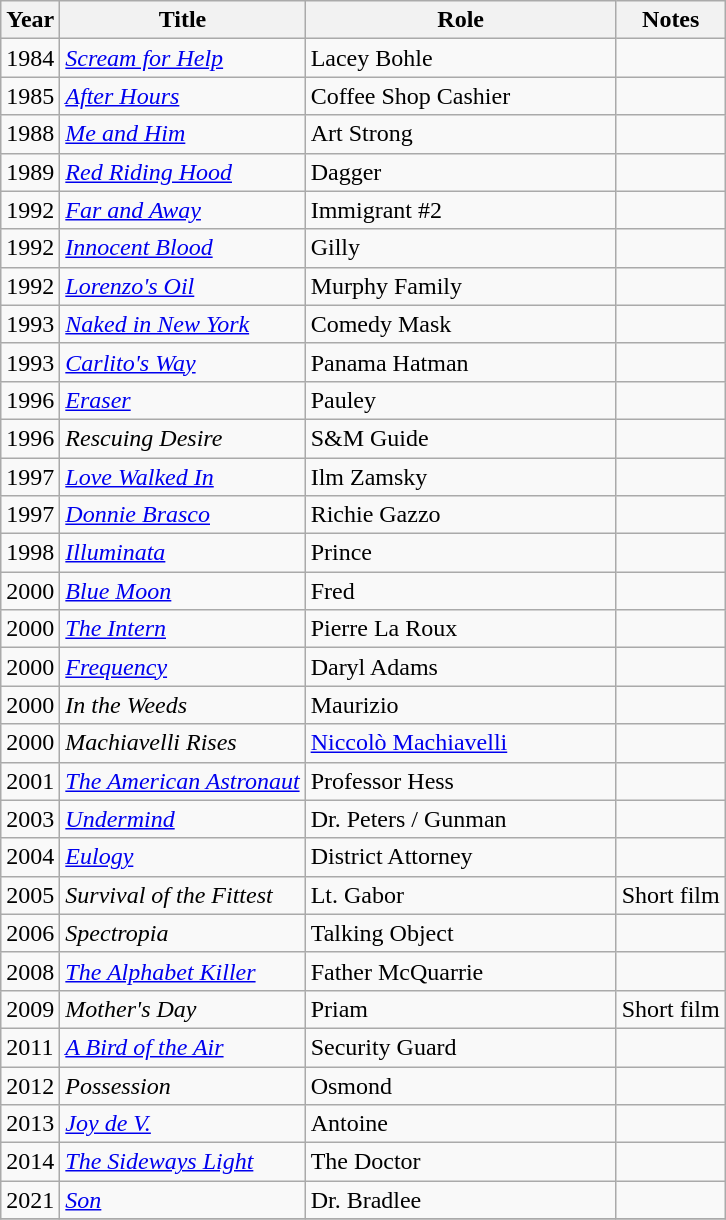<table class="wikitable sortable">
<tr>
<th>Year</th>
<th>Title</th>
<th scope="col" width="200px">Role</th>
<th>Notes</th>
</tr>
<tr>
<td>1984</td>
<td><em><a href='#'>Scream for Help</a></em></td>
<td>Lacey Bohle</td>
<td></td>
</tr>
<tr>
<td>1985</td>
<td><em><a href='#'>After Hours</a></em></td>
<td>Coffee Shop Cashier</td>
<td></td>
</tr>
<tr>
<td>1988</td>
<td><em><a href='#'>Me and Him</a></em></td>
<td>Art Strong</td>
<td></td>
</tr>
<tr>
<td>1989</td>
<td><em><a href='#'>Red Riding Hood</a></em></td>
<td>Dagger</td>
<td></td>
</tr>
<tr>
<td>1992</td>
<td><em><a href='#'>Far and Away</a></em></td>
<td>Immigrant #2</td>
<td></td>
</tr>
<tr>
<td>1992</td>
<td><em><a href='#'>Innocent Blood</a></em></td>
<td>Gilly</td>
<td></td>
</tr>
<tr>
<td>1992</td>
<td><em><a href='#'>Lorenzo's Oil</a></em></td>
<td>Murphy Family</td>
<td></td>
</tr>
<tr>
<td>1993</td>
<td><em><a href='#'>Naked in New York</a></em></td>
<td>Comedy Mask</td>
<td></td>
</tr>
<tr>
<td>1993</td>
<td><em><a href='#'>Carlito's Way</a></em></td>
<td>Panama Hatman</td>
<td></td>
</tr>
<tr>
<td>1996</td>
<td><em><a href='#'>Eraser</a></em></td>
<td>Pauley</td>
<td></td>
</tr>
<tr>
<td>1996</td>
<td><em>Rescuing Desire</em></td>
<td>S&M Guide</td>
<td></td>
</tr>
<tr>
<td>1997</td>
<td><em><a href='#'>Love Walked In</a></em></td>
<td>Ilm Zamsky</td>
<td></td>
</tr>
<tr>
<td>1997</td>
<td><em><a href='#'>Donnie Brasco</a></em></td>
<td>Richie Gazzo</td>
<td></td>
</tr>
<tr>
<td>1998</td>
<td><em><a href='#'>Illuminata</a></em></td>
<td>Prince</td>
<td></td>
</tr>
<tr>
<td>2000</td>
<td><em><a href='#'>Blue Moon</a></em></td>
<td>Fred</td>
<td></td>
</tr>
<tr>
<td>2000</td>
<td><em><a href='#'>The Intern</a></em></td>
<td>Pierre La Roux</td>
<td></td>
</tr>
<tr>
<td>2000</td>
<td><em><a href='#'>Frequency</a></em></td>
<td>Daryl Adams</td>
<td></td>
</tr>
<tr>
<td>2000</td>
<td><em>In the Weeds</em></td>
<td>Maurizio</td>
<td></td>
</tr>
<tr>
<td>2000</td>
<td><em>Machiavelli Rises</em></td>
<td><a href='#'>Niccolò Machiavelli</a></td>
<td></td>
</tr>
<tr>
<td>2001</td>
<td><em><a href='#'>The American Astronaut</a></em></td>
<td>Professor Hess</td>
<td></td>
</tr>
<tr>
<td>2003</td>
<td><em><a href='#'>Undermind</a></em></td>
<td>Dr. Peters / Gunman</td>
<td></td>
</tr>
<tr>
<td>2004</td>
<td><em><a href='#'>Eulogy</a></em></td>
<td>District Attorney</td>
<td></td>
</tr>
<tr>
<td>2005</td>
<td><em>Survival of the Fittest</em></td>
<td>Lt. Gabor</td>
<td>Short film</td>
</tr>
<tr>
<td>2006</td>
<td><em>Spectropia</em></td>
<td>Talking Object</td>
<td></td>
</tr>
<tr>
<td>2008</td>
<td><em><a href='#'>The Alphabet Killer</a></em></td>
<td>Father McQuarrie</td>
<td></td>
</tr>
<tr>
<td>2009</td>
<td><em>Mother's Day</em></td>
<td>Priam</td>
<td>Short film</td>
</tr>
<tr>
<td>2011</td>
<td><em><a href='#'>A Bird of the Air</a></em></td>
<td>Security Guard</td>
<td></td>
</tr>
<tr>
<td>2012</td>
<td><em>Possession</em></td>
<td>Osmond</td>
<td></td>
</tr>
<tr>
<td>2013</td>
<td><em><a href='#'>Joy de V.</a></em></td>
<td>Antoine</td>
<td></td>
</tr>
<tr>
<td>2014</td>
<td><em><a href='#'>The Sideways Light</a></em></td>
<td>The Doctor</td>
<td></td>
</tr>
<tr>
<td>2021</td>
<td><em><a href='#'>Son</a></em></td>
<td>Dr. Bradlee</td>
<td></td>
</tr>
<tr>
</tr>
</table>
